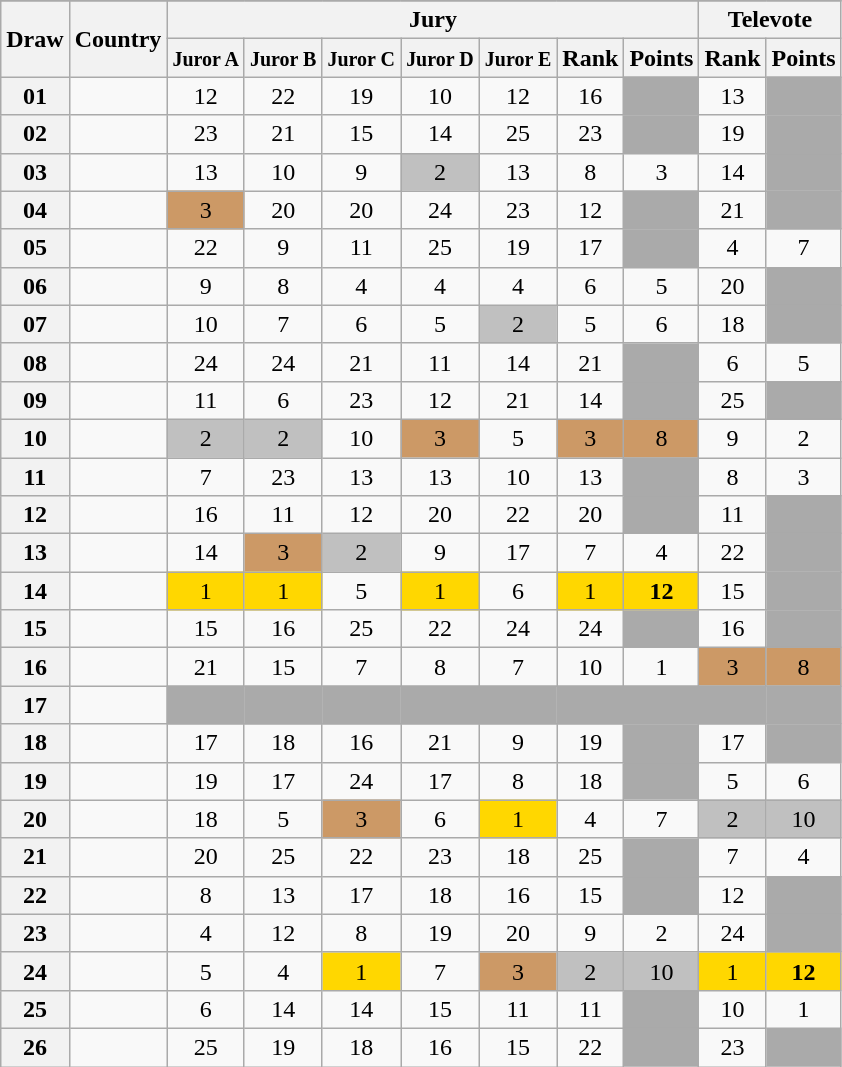<table class="sortable wikitable collapsible plainrowheaders" style="text-align:center;">
<tr>
</tr>
<tr>
<th scope="col" rowspan="2">Draw</th>
<th scope="col" rowspan="2">Country</th>
<th scope="col" colspan="7">Jury</th>
<th scope="col" colspan="2">Televote</th>
</tr>
<tr>
<th scope="col"><small>Juror A</small></th>
<th scope="col"><small>Juror B</small></th>
<th scope="col"><small>Juror C</small></th>
<th scope="col"><small>Juror D</small></th>
<th scope="col"><small>Juror E</small></th>
<th scope="col">Rank</th>
<th scope="col">Points</th>
<th scope="col">Rank</th>
<th scope="col">Points</th>
</tr>
<tr>
<th scope="row" style="text-align:center;">01</th>
<td style="text-align:left;"></td>
<td>12</td>
<td>22</td>
<td>19</td>
<td>10</td>
<td>12</td>
<td>16</td>
<td style="background:#AAAAAA;"></td>
<td>13</td>
<td style="background:#AAAAAA;"></td>
</tr>
<tr>
<th scope="row" style="text-align:center;">02</th>
<td style="text-align:left;"></td>
<td>23</td>
<td>21</td>
<td>15</td>
<td>14</td>
<td>25</td>
<td>23</td>
<td style="background:#AAAAAA;"></td>
<td>19</td>
<td style="background:#AAAAAA;"></td>
</tr>
<tr>
<th scope="row" style="text-align:center;">03</th>
<td style="text-align:left;"></td>
<td>13</td>
<td>10</td>
<td>9</td>
<td style="background:silver;">2</td>
<td>13</td>
<td>8</td>
<td>3</td>
<td>14</td>
<td style="background:#AAAAAA;"></td>
</tr>
<tr>
<th scope="row" style="text-align:center;">04</th>
<td style="text-align:left;"></td>
<td style="background:#CC9966;">3</td>
<td>20</td>
<td>20</td>
<td>24</td>
<td>23</td>
<td>12</td>
<td style="background:#AAAAAA;"></td>
<td>21</td>
<td style="background:#AAAAAA;"></td>
</tr>
<tr>
<th scope="row" style="text-align:center;">05</th>
<td style="text-align:left;"></td>
<td>22</td>
<td>9</td>
<td>11</td>
<td>25</td>
<td>19</td>
<td>17</td>
<td style="background:#AAAAAA;"></td>
<td>4</td>
<td>7</td>
</tr>
<tr>
<th scope="row" style="text-align:center;">06</th>
<td style="text-align:left;"></td>
<td>9</td>
<td>8</td>
<td>4</td>
<td>4</td>
<td>4</td>
<td>6</td>
<td>5</td>
<td>20</td>
<td style="background:#AAAAAA;"></td>
</tr>
<tr>
<th scope="row" style="text-align:center;">07</th>
<td style="text-align:left;"></td>
<td>10</td>
<td>7</td>
<td>6</td>
<td>5</td>
<td style="background:silver;">2</td>
<td>5</td>
<td>6</td>
<td>18</td>
<td style="background:#AAAAAA;"></td>
</tr>
<tr>
<th scope="row" style="text-align:center;">08</th>
<td style="text-align:left;"></td>
<td>24</td>
<td>24</td>
<td>21</td>
<td>11</td>
<td>14</td>
<td>21</td>
<td style="background:#AAAAAA;"></td>
<td>6</td>
<td>5</td>
</tr>
<tr>
<th scope="row" style="text-align:center;">09</th>
<td style="text-align:left;"></td>
<td>11</td>
<td>6</td>
<td>23</td>
<td>12</td>
<td>21</td>
<td>14</td>
<td style="background:#AAAAAA;"></td>
<td>25</td>
<td style="background:#AAAAAA;"></td>
</tr>
<tr>
<th scope="row" style="text-align:center;">10</th>
<td style="text-align:left;"></td>
<td style="background:silver;">2</td>
<td style="background:silver;">2</td>
<td>10</td>
<td style="background:#CC9966;">3</td>
<td>5</td>
<td style="background:#CC9966;">3</td>
<td style="background:#CC9966;">8</td>
<td>9</td>
<td>2</td>
</tr>
<tr>
<th scope="row" style="text-align:center;">11</th>
<td style="text-align:left;"></td>
<td>7</td>
<td>23</td>
<td>13</td>
<td>13</td>
<td>10</td>
<td>13</td>
<td style="background:#AAAAAA;"></td>
<td>8</td>
<td>3</td>
</tr>
<tr>
<th scope="row" style="text-align:center;">12</th>
<td style="text-align:left;"></td>
<td>16</td>
<td>11</td>
<td>12</td>
<td>20</td>
<td>22</td>
<td>20</td>
<td style="background:#AAAAAA;"></td>
<td>11</td>
<td style="background:#AAAAAA;"></td>
</tr>
<tr>
<th scope="row" style="text-align:center;">13</th>
<td style="text-align:left;"></td>
<td>14</td>
<td style="background:#CC9966;">3</td>
<td style="background:silver;">2</td>
<td>9</td>
<td>17</td>
<td>7</td>
<td>4</td>
<td>22</td>
<td style="background:#AAAAAA;"></td>
</tr>
<tr>
<th scope="row" style="text-align:center;">14</th>
<td style="text-align:left;"></td>
<td style="background:gold;">1</td>
<td style="background:gold;">1</td>
<td>5</td>
<td style="background:gold;">1</td>
<td>6</td>
<td style="background:gold;">1</td>
<td style="background:gold;"><strong>12</strong></td>
<td>15</td>
<td style="background:#AAAAAA;"></td>
</tr>
<tr>
<th scope="row" style="text-align:center;">15</th>
<td style="text-align:left;"></td>
<td>15</td>
<td>16</td>
<td>25</td>
<td>22</td>
<td>24</td>
<td>24</td>
<td style="background:#AAAAAA;"></td>
<td>16</td>
<td style="background:#AAAAAA;"></td>
</tr>
<tr>
<th scope="row" style="text-align:center;">16</th>
<td style="text-align:left;"></td>
<td>21</td>
<td>15</td>
<td>7</td>
<td>8</td>
<td>7</td>
<td>10</td>
<td>1</td>
<td style="background:#CC9966;">3</td>
<td style="background:#CC9966;">8</td>
</tr>
<tr class="sortbottom">
<th scope="row" style="text-align:center;">17</th>
<td style="text-align:left;"></td>
<td style="background:#AAAAAA;"></td>
<td style="background:#AAAAAA;"></td>
<td style="background:#AAAAAA;"></td>
<td style="background:#AAAAAA;"></td>
<td style="background:#AAAAAA;"></td>
<td style="background:#AAAAAA;"></td>
<td style="background:#AAAAAA;"></td>
<td style="background:#AAAAAA;"></td>
<td style="background:#AAAAAA;"></td>
</tr>
<tr>
<th scope="row" style="text-align:center;">18</th>
<td style="text-align:left;"></td>
<td>17</td>
<td>18</td>
<td>16</td>
<td>21</td>
<td>9</td>
<td>19</td>
<td style="background:#AAAAAA;"></td>
<td>17</td>
<td style="background:#AAAAAA;"></td>
</tr>
<tr>
<th scope="row" style="text-align:center;">19</th>
<td style="text-align:left;"></td>
<td>19</td>
<td>17</td>
<td>24</td>
<td>17</td>
<td>8</td>
<td>18</td>
<td style="background:#AAAAAA;"></td>
<td>5</td>
<td>6</td>
</tr>
<tr>
<th scope="row" style="text-align:center;">20</th>
<td style="text-align:left;"></td>
<td>18</td>
<td>5</td>
<td style="background:#CC9966;">3</td>
<td>6</td>
<td style="background:gold;">1</td>
<td>4</td>
<td>7</td>
<td style="background:silver;">2</td>
<td style="background:silver;">10</td>
</tr>
<tr>
<th scope="row" style="text-align:center;">21</th>
<td style="text-align:left;"></td>
<td>20</td>
<td>25</td>
<td>22</td>
<td>23</td>
<td>18</td>
<td>25</td>
<td style="background:#AAAAAA;"></td>
<td>7</td>
<td>4</td>
</tr>
<tr>
<th scope="row" style="text-align:center;">22</th>
<td style="text-align:left;"></td>
<td>8</td>
<td>13</td>
<td>17</td>
<td>18</td>
<td>16</td>
<td>15</td>
<td style="background:#AAAAAA;"></td>
<td>12</td>
<td style="background:#AAAAAA;"></td>
</tr>
<tr>
<th scope="row" style="text-align:center;">23</th>
<td style="text-align:left;"></td>
<td>4</td>
<td>12</td>
<td>8</td>
<td>19</td>
<td>20</td>
<td>9</td>
<td>2</td>
<td>24</td>
<td style="background:#AAAAAA;"></td>
</tr>
<tr>
<th scope="row" style="text-align:center;">24</th>
<td style="text-align:left;"></td>
<td>5</td>
<td>4</td>
<td style="background:gold;">1</td>
<td>7</td>
<td style="background:#CC9966;">3</td>
<td style="background:silver;">2</td>
<td style="background:silver;">10</td>
<td style="background:gold;">1</td>
<td style="background:gold;"><strong>12</strong></td>
</tr>
<tr>
<th scope="row" style="text-align:center;">25</th>
<td style="text-align:left;"></td>
<td>6</td>
<td>14</td>
<td>14</td>
<td>15</td>
<td>11</td>
<td>11</td>
<td style="background:#AAAAAA;"></td>
<td>10</td>
<td>1</td>
</tr>
<tr>
<th scope="row" style="text-align:center;">26</th>
<td style="text-align:left;"></td>
<td>25</td>
<td>19</td>
<td>18</td>
<td>16</td>
<td>15</td>
<td>22</td>
<td style="background:#AAAAAA;"></td>
<td>23</td>
<td style="background:#AAAAAA;"></td>
</tr>
</table>
